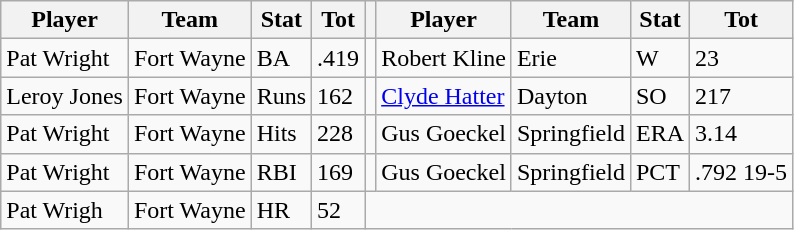<table class="wikitable">
<tr>
<th>Player</th>
<th>Team</th>
<th>Stat</th>
<th>Tot</th>
<th></th>
<th>Player</th>
<th>Team</th>
<th>Stat</th>
<th>Tot</th>
</tr>
<tr>
<td>Pat Wright</td>
<td>Fort Wayne</td>
<td>BA</td>
<td>.419</td>
<td></td>
<td>Robert Kline</td>
<td>Erie</td>
<td>W</td>
<td>23</td>
</tr>
<tr>
<td>Leroy Jones</td>
<td>Fort Wayne</td>
<td>Runs</td>
<td>162</td>
<td></td>
<td><a href='#'>Clyde Hatter</a></td>
<td>Dayton</td>
<td>SO</td>
<td>217</td>
</tr>
<tr>
<td>Pat Wright</td>
<td>Fort Wayne</td>
<td>Hits</td>
<td>228</td>
<td></td>
<td>Gus Goeckel</td>
<td>Springfield</td>
<td>ERA</td>
<td>3.14</td>
</tr>
<tr>
<td>Pat Wright</td>
<td>Fort Wayne</td>
<td>RBI</td>
<td>169</td>
<td></td>
<td>Gus Goeckel</td>
<td>Springfield</td>
<td>PCT</td>
<td>.792 19-5</td>
</tr>
<tr>
<td>Pat Wrigh</td>
<td>Fort Wayne</td>
<td>HR</td>
<td>52</td>
</tr>
</table>
